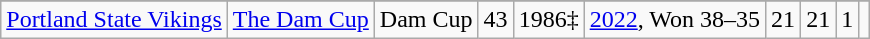<table class="wikitable" style="text-align:center;">
<tr>
</tr>
<tr>
<td><a href='#'>Portland State Vikings</a></td>
<td><a href='#'>The Dam Cup</a></td>
<td>Dam Cup</td>
<td>43</td>
<td align=center>1986‡</td>
<td><a href='#'>2022</a>, Won 38–35</td>
<td>21</td>
<td>21</td>
<td>1</td>
<td></td>
</tr>
</table>
